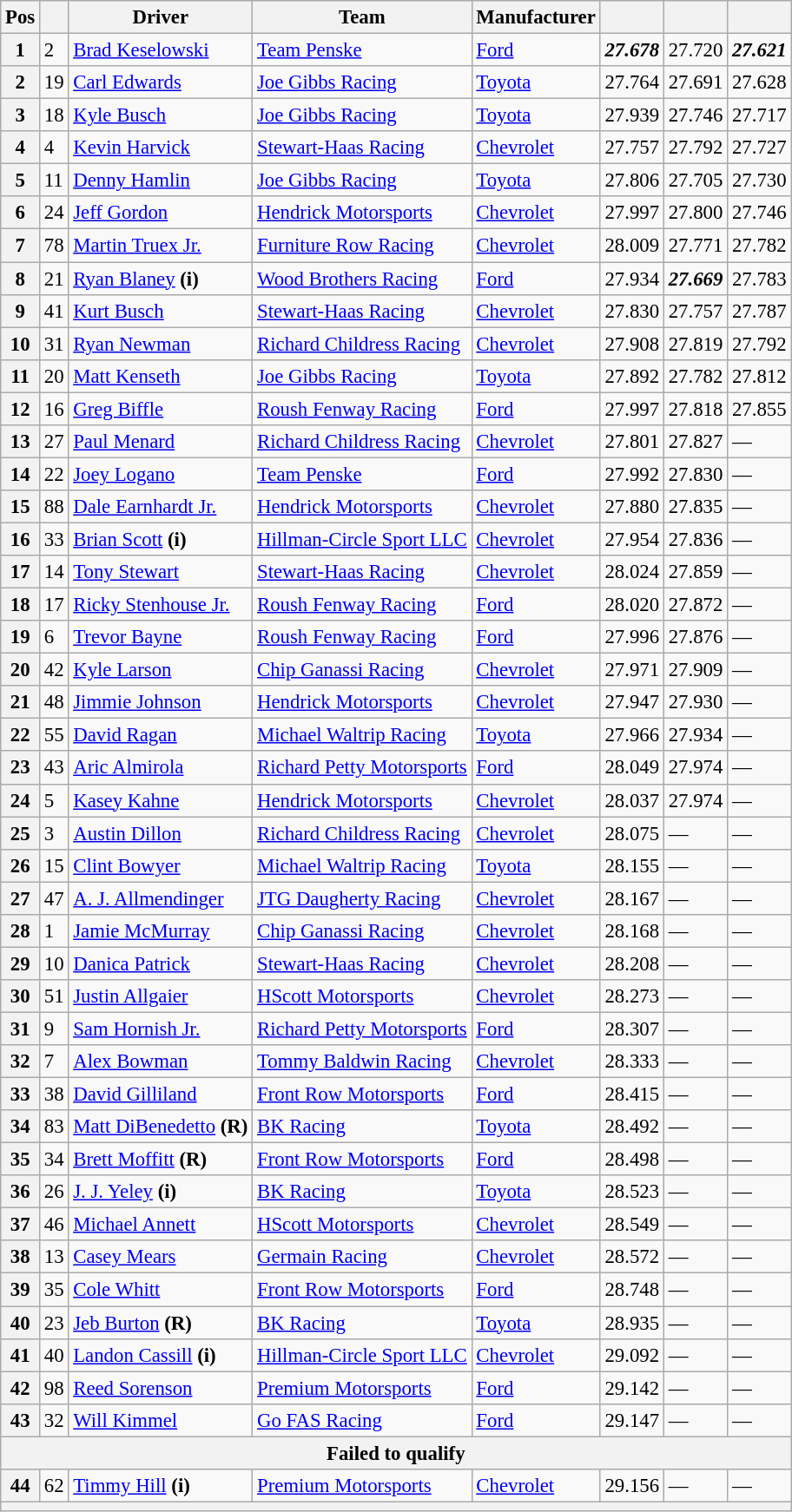<table class="wikitable" style="font-size:95%">
<tr>
<th>Pos</th>
<th></th>
<th>Driver</th>
<th>Team</th>
<th>Manufacturer</th>
<th></th>
<th></th>
<th></th>
</tr>
<tr>
<th>1</th>
<td>2</td>
<td><a href='#'>Brad Keselowski</a></td>
<td><a href='#'>Team Penske</a></td>
<td><a href='#'>Ford</a></td>
<td><strong><em>27.678</em></strong></td>
<td>27.720</td>
<td><strong><em>27.621</em></strong></td>
</tr>
<tr>
<th>2</th>
<td>19</td>
<td><a href='#'>Carl Edwards</a></td>
<td><a href='#'>Joe Gibbs Racing</a></td>
<td><a href='#'>Toyota</a></td>
<td>27.764</td>
<td>27.691</td>
<td>27.628</td>
</tr>
<tr>
<th>3</th>
<td>18</td>
<td><a href='#'>Kyle Busch</a></td>
<td><a href='#'>Joe Gibbs Racing</a></td>
<td><a href='#'>Toyota</a></td>
<td>27.939</td>
<td>27.746</td>
<td>27.717</td>
</tr>
<tr>
<th>4</th>
<td>4</td>
<td><a href='#'>Kevin Harvick</a></td>
<td><a href='#'>Stewart-Haas Racing</a></td>
<td><a href='#'>Chevrolet</a></td>
<td>27.757</td>
<td>27.792</td>
<td>27.727</td>
</tr>
<tr>
<th>5</th>
<td>11</td>
<td><a href='#'>Denny Hamlin</a></td>
<td><a href='#'>Joe Gibbs Racing</a></td>
<td><a href='#'>Toyota</a></td>
<td>27.806</td>
<td>27.705</td>
<td>27.730</td>
</tr>
<tr>
<th>6</th>
<td>24</td>
<td><a href='#'>Jeff Gordon</a></td>
<td><a href='#'>Hendrick Motorsports</a></td>
<td><a href='#'>Chevrolet</a></td>
<td>27.997</td>
<td>27.800</td>
<td>27.746</td>
</tr>
<tr>
<th>7</th>
<td>78</td>
<td><a href='#'>Martin Truex Jr.</a></td>
<td><a href='#'>Furniture Row Racing</a></td>
<td><a href='#'>Chevrolet</a></td>
<td>28.009</td>
<td>27.771</td>
<td>27.782</td>
</tr>
<tr>
<th>8</th>
<td>21</td>
<td><a href='#'>Ryan Blaney</a> <strong>(i)</strong></td>
<td><a href='#'>Wood Brothers Racing</a></td>
<td><a href='#'>Ford</a></td>
<td>27.934</td>
<td><strong><em>27.669</em></strong></td>
<td>27.783</td>
</tr>
<tr>
<th>9</th>
<td>41</td>
<td><a href='#'>Kurt Busch</a></td>
<td><a href='#'>Stewart-Haas Racing</a></td>
<td><a href='#'>Chevrolet</a></td>
<td>27.830</td>
<td>27.757</td>
<td>27.787</td>
</tr>
<tr>
<th>10</th>
<td>31</td>
<td><a href='#'>Ryan Newman</a></td>
<td><a href='#'>Richard Childress Racing</a></td>
<td><a href='#'>Chevrolet</a></td>
<td>27.908</td>
<td>27.819</td>
<td>27.792</td>
</tr>
<tr>
<th>11</th>
<td>20</td>
<td><a href='#'>Matt Kenseth</a></td>
<td><a href='#'>Joe Gibbs Racing</a></td>
<td><a href='#'>Toyota</a></td>
<td>27.892</td>
<td>27.782</td>
<td>27.812</td>
</tr>
<tr>
<th>12</th>
<td>16</td>
<td><a href='#'>Greg Biffle</a></td>
<td><a href='#'>Roush Fenway Racing</a></td>
<td><a href='#'>Ford</a></td>
<td>27.997</td>
<td>27.818</td>
<td>27.855</td>
</tr>
<tr>
<th>13</th>
<td>27</td>
<td><a href='#'>Paul Menard</a></td>
<td><a href='#'>Richard Childress Racing</a></td>
<td><a href='#'>Chevrolet</a></td>
<td>27.801</td>
<td>27.827</td>
<td>—</td>
</tr>
<tr>
<th>14</th>
<td>22</td>
<td><a href='#'>Joey Logano</a></td>
<td><a href='#'>Team Penske</a></td>
<td><a href='#'>Ford</a></td>
<td>27.992</td>
<td>27.830</td>
<td>—</td>
</tr>
<tr>
<th>15</th>
<td>88</td>
<td><a href='#'>Dale Earnhardt Jr.</a></td>
<td><a href='#'>Hendrick Motorsports</a></td>
<td><a href='#'>Chevrolet</a></td>
<td>27.880</td>
<td>27.835</td>
<td>—</td>
</tr>
<tr>
<th>16</th>
<td>33</td>
<td><a href='#'>Brian Scott</a> <strong>(i)</strong></td>
<td><a href='#'>Hillman-Circle Sport LLC</a></td>
<td><a href='#'>Chevrolet</a></td>
<td>27.954</td>
<td>27.836</td>
<td>—</td>
</tr>
<tr>
<th>17</th>
<td>14</td>
<td><a href='#'>Tony Stewart</a></td>
<td><a href='#'>Stewart-Haas Racing</a></td>
<td><a href='#'>Chevrolet</a></td>
<td>28.024</td>
<td>27.859</td>
<td>—</td>
</tr>
<tr>
<th>18</th>
<td>17</td>
<td><a href='#'>Ricky Stenhouse Jr.</a></td>
<td><a href='#'>Roush Fenway Racing</a></td>
<td><a href='#'>Ford</a></td>
<td>28.020</td>
<td>27.872</td>
<td>—</td>
</tr>
<tr>
<th>19</th>
<td>6</td>
<td><a href='#'>Trevor Bayne</a></td>
<td><a href='#'>Roush Fenway Racing</a></td>
<td><a href='#'>Ford</a></td>
<td>27.996</td>
<td>27.876</td>
<td>—</td>
</tr>
<tr>
<th>20</th>
<td>42</td>
<td><a href='#'>Kyle Larson</a></td>
<td><a href='#'>Chip Ganassi Racing</a></td>
<td><a href='#'>Chevrolet</a></td>
<td>27.971</td>
<td>27.909</td>
<td>—</td>
</tr>
<tr>
<th>21</th>
<td>48</td>
<td><a href='#'>Jimmie Johnson</a></td>
<td><a href='#'>Hendrick Motorsports</a></td>
<td><a href='#'>Chevrolet</a></td>
<td>27.947</td>
<td>27.930</td>
<td>—</td>
</tr>
<tr>
<th>22</th>
<td>55</td>
<td><a href='#'>David Ragan</a></td>
<td><a href='#'>Michael Waltrip Racing</a></td>
<td><a href='#'>Toyota</a></td>
<td>27.966</td>
<td>27.934</td>
<td>—</td>
</tr>
<tr>
<th>23</th>
<td>43</td>
<td><a href='#'>Aric Almirola</a></td>
<td><a href='#'>Richard Petty Motorsports</a></td>
<td><a href='#'>Ford</a></td>
<td>28.049</td>
<td>27.974</td>
<td>—</td>
</tr>
<tr>
<th>24</th>
<td>5</td>
<td><a href='#'>Kasey Kahne</a></td>
<td><a href='#'>Hendrick Motorsports</a></td>
<td><a href='#'>Chevrolet</a></td>
<td>28.037</td>
<td>27.974</td>
<td>—</td>
</tr>
<tr>
<th>25</th>
<td>3</td>
<td><a href='#'>Austin Dillon</a></td>
<td><a href='#'>Richard Childress Racing</a></td>
<td><a href='#'>Chevrolet</a></td>
<td>28.075</td>
<td>—</td>
<td>—</td>
</tr>
<tr>
<th>26</th>
<td>15</td>
<td><a href='#'>Clint Bowyer</a></td>
<td><a href='#'>Michael Waltrip Racing</a></td>
<td><a href='#'>Toyota</a></td>
<td>28.155</td>
<td>—</td>
<td>—</td>
</tr>
<tr>
<th>27</th>
<td>47</td>
<td><a href='#'>A. J. Allmendinger</a></td>
<td><a href='#'>JTG Daugherty Racing</a></td>
<td><a href='#'>Chevrolet</a></td>
<td>28.167</td>
<td>—</td>
<td>—</td>
</tr>
<tr>
<th>28</th>
<td>1</td>
<td><a href='#'>Jamie McMurray</a></td>
<td><a href='#'>Chip Ganassi Racing</a></td>
<td><a href='#'>Chevrolet</a></td>
<td>28.168</td>
<td>—</td>
<td>—</td>
</tr>
<tr>
<th>29</th>
<td>10</td>
<td><a href='#'>Danica Patrick</a></td>
<td><a href='#'>Stewart-Haas Racing</a></td>
<td><a href='#'>Chevrolet</a></td>
<td>28.208</td>
<td>—</td>
<td>—</td>
</tr>
<tr>
<th>30</th>
<td>51</td>
<td><a href='#'>Justin Allgaier</a></td>
<td><a href='#'>HScott Motorsports</a></td>
<td><a href='#'>Chevrolet</a></td>
<td>28.273</td>
<td>—</td>
<td>—</td>
</tr>
<tr>
<th>31</th>
<td>9</td>
<td><a href='#'>Sam Hornish Jr.</a></td>
<td><a href='#'>Richard Petty Motorsports</a></td>
<td><a href='#'>Ford</a></td>
<td>28.307</td>
<td>—</td>
<td>—</td>
</tr>
<tr>
<th>32</th>
<td>7</td>
<td><a href='#'>Alex Bowman</a></td>
<td><a href='#'>Tommy Baldwin Racing</a></td>
<td><a href='#'>Chevrolet</a></td>
<td>28.333</td>
<td>—</td>
<td>—</td>
</tr>
<tr>
<th>33</th>
<td>38</td>
<td><a href='#'>David Gilliland</a></td>
<td><a href='#'>Front Row Motorsports</a></td>
<td><a href='#'>Ford</a></td>
<td>28.415</td>
<td>—</td>
<td>—</td>
</tr>
<tr>
<th>34</th>
<td>83</td>
<td><a href='#'>Matt DiBenedetto</a> <strong>(R)</strong></td>
<td><a href='#'>BK Racing</a></td>
<td><a href='#'>Toyota</a></td>
<td>28.492</td>
<td>—</td>
<td>—</td>
</tr>
<tr>
<th>35</th>
<td>34</td>
<td><a href='#'>Brett Moffitt</a> <strong>(R)</strong></td>
<td><a href='#'>Front Row Motorsports</a></td>
<td><a href='#'>Ford</a></td>
<td>28.498</td>
<td>—</td>
<td>—</td>
</tr>
<tr>
<th>36</th>
<td>26</td>
<td><a href='#'>J. J. Yeley</a> <strong>(i)</strong></td>
<td><a href='#'>BK Racing</a></td>
<td><a href='#'>Toyota</a></td>
<td>28.523</td>
<td>—</td>
<td>—</td>
</tr>
<tr>
<th>37</th>
<td>46</td>
<td><a href='#'>Michael Annett</a></td>
<td><a href='#'>HScott Motorsports</a></td>
<td><a href='#'>Chevrolet</a></td>
<td>28.549</td>
<td>—</td>
<td>—</td>
</tr>
<tr>
<th>38</th>
<td>13</td>
<td><a href='#'>Casey Mears</a></td>
<td><a href='#'>Germain Racing</a></td>
<td><a href='#'>Chevrolet</a></td>
<td>28.572</td>
<td>—</td>
<td>—</td>
</tr>
<tr>
<th>39</th>
<td>35</td>
<td><a href='#'>Cole Whitt</a></td>
<td><a href='#'>Front Row Motorsports</a></td>
<td><a href='#'>Ford</a></td>
<td>28.748</td>
<td>—</td>
<td>—</td>
</tr>
<tr>
<th>40</th>
<td>23</td>
<td><a href='#'>Jeb Burton</a> <strong>(R)</strong></td>
<td><a href='#'>BK Racing</a></td>
<td><a href='#'>Toyota</a></td>
<td>28.935</td>
<td>—</td>
<td>—</td>
</tr>
<tr>
<th>41</th>
<td>40</td>
<td><a href='#'>Landon Cassill</a> <strong>(i)</strong></td>
<td><a href='#'>Hillman-Circle Sport LLC</a></td>
<td><a href='#'>Chevrolet</a></td>
<td>29.092</td>
<td>—</td>
<td>—</td>
</tr>
<tr>
<th>42</th>
<td>98</td>
<td><a href='#'>Reed Sorenson</a></td>
<td><a href='#'>Premium Motorsports</a></td>
<td><a href='#'>Ford</a></td>
<td>29.142</td>
<td>—</td>
<td>—</td>
</tr>
<tr>
<th>43</th>
<td>32</td>
<td><a href='#'>Will Kimmel</a></td>
<td><a href='#'>Go FAS Racing</a></td>
<td><a href='#'>Ford</a></td>
<td>29.147</td>
<td>—</td>
<td>—</td>
</tr>
<tr>
<th colspan="8">Failed to qualify</th>
</tr>
<tr>
<th>44</th>
<td>62</td>
<td><a href='#'>Timmy Hill</a> <strong>(i)</strong></td>
<td><a href='#'>Premium Motorsports</a></td>
<td><a href='#'>Chevrolet</a></td>
<td>29.156</td>
<td>—</td>
<td>—</td>
</tr>
<tr>
<th colspan="8"></th>
</tr>
</table>
